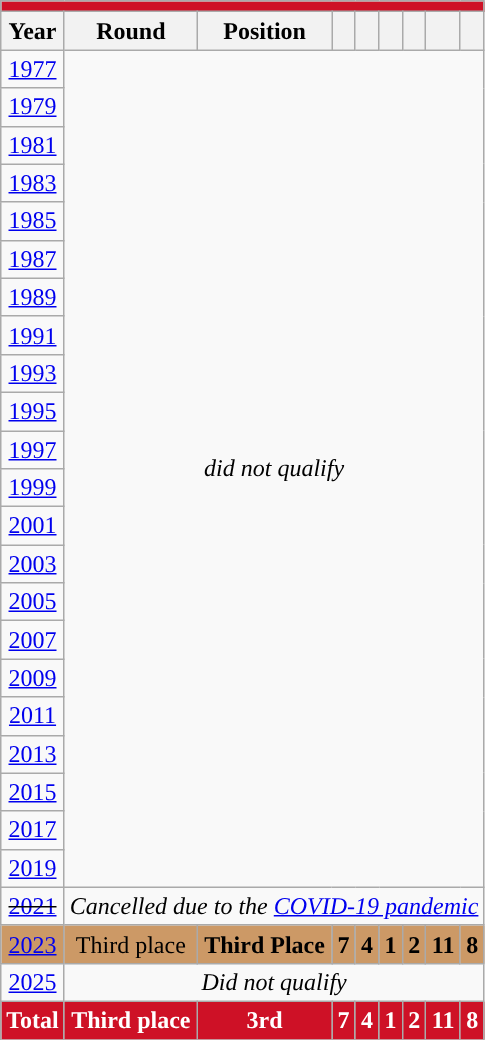<table class="wikitable" style="text-align: center;">
<tr>
<th colspan=9 style="background: #CE1126; color: #FFFFFF;"><a href='#'></a></th>
</tr>
<tr>
<th>Year</th>
<th>Round</th>
<th>Position</th>
<th></th>
<th></th>
<th></th>
<th></th>
<th></th>
<th></th>
</tr>
<tr>
<td> <a href='#'>1977</a></td>
<td colspan="8" rowspan="22"><em>did not qualify</em></td>
</tr>
<tr>
<td> <a href='#'>1979</a></td>
</tr>
<tr>
<td> <a href='#'>1981</a></td>
</tr>
<tr>
<td> <a href='#'>1983</a></td>
</tr>
<tr>
<td> <a href='#'>1985</a></td>
</tr>
<tr>
<td> <a href='#'>1987</a></td>
</tr>
<tr>
<td> <a href='#'>1989</a></td>
</tr>
<tr>
<td> <a href='#'>1991</a></td>
</tr>
<tr>
<td> <a href='#'>1993</a></td>
</tr>
<tr>
<td> <a href='#'>1995</a></td>
</tr>
<tr>
<td> <a href='#'>1997</a></td>
</tr>
<tr>
<td> <a href='#'>1999</a></td>
</tr>
<tr>
<td> <a href='#'>2001</a></td>
</tr>
<tr>
<td> <a href='#'>2003</a></td>
</tr>
<tr>
<td> <a href='#'>2005</a></td>
</tr>
<tr>
<td> <a href='#'>2007</a></td>
</tr>
<tr>
<td> <a href='#'>2009</a></td>
</tr>
<tr>
<td> <a href='#'>2011</a></td>
</tr>
<tr>
<td> <a href='#'>2013</a></td>
</tr>
<tr>
<td> <a href='#'>2015</a></td>
</tr>
<tr>
<td> <a href='#'>2017</a></td>
</tr>
<tr>
<td> <a href='#'>2019</a></td>
</tr>
<tr>
<td> <s><a href='#'>2021</a></s></td>
<td colspan="8"><em>Cancelled due to the <a href='#'>COVID-19 pandemic</a></em></td>
</tr>
<tr style="background:#cc9966;">
<td> <a href='#'>2023</a></td>
<td>Third place</td>
<td><strong>Third Place</strong></td>
<td><strong>7</strong></td>
<td><strong>4</strong></td>
<td><strong>1</strong></td>
<td><strong>2</strong></td>
<td><strong>11</strong></td>
<td><strong>8</strong></td>
</tr>
<tr>
<td> <a href='#'>2025</a></td>
<td colspan="8"><em>Did not qualify</em></td>
</tr>
<tr style="background: #CE1126; color: #FFFFFF;|">
<td><strong>Total</strong></td>
<td><strong>Third place</strong></td>
<td><strong>3rd</strong></td>
<td><strong>7</strong></td>
<td><strong>4</strong></td>
<td><strong>1</strong></td>
<td><strong>2</strong></td>
<td><strong>11</strong></td>
<td><strong>8</strong></td>
</tr>
</table>
